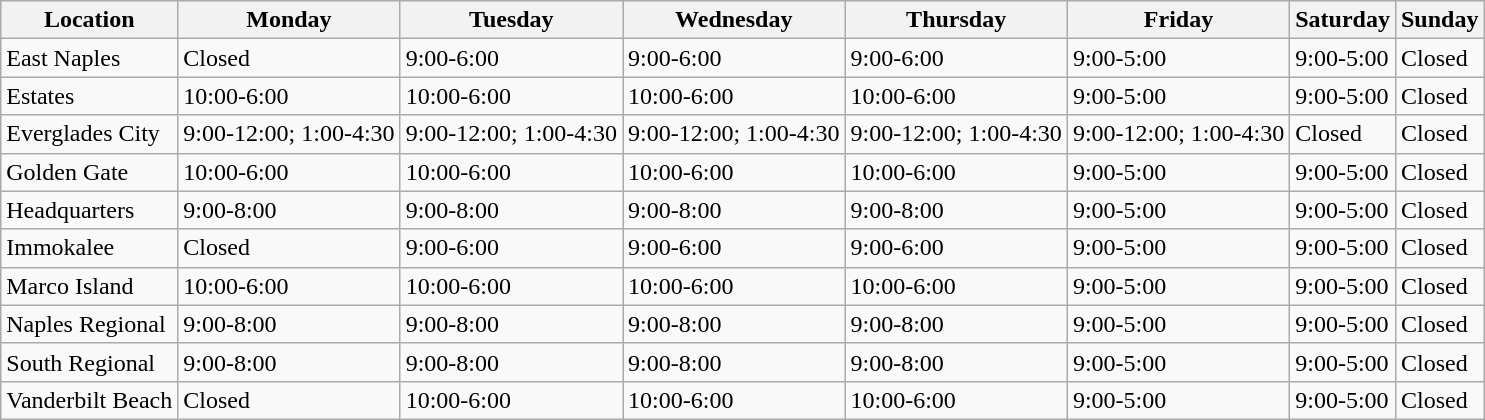<table class="wikitable">
<tr>
<th>Location</th>
<th>Monday</th>
<th>Tuesday</th>
<th>Wednesday</th>
<th>Thursday</th>
<th>Friday</th>
<th>Saturday</th>
<th>Sunday</th>
</tr>
<tr>
<td>East Naples</td>
<td>Closed</td>
<td>9:00-6:00</td>
<td>9:00-6:00</td>
<td>9:00-6:00</td>
<td>9:00-5:00</td>
<td>9:00-5:00</td>
<td>Closed</td>
</tr>
<tr>
<td>Estates</td>
<td>10:00-6:00</td>
<td>10:00-6:00</td>
<td>10:00-6:00</td>
<td>10:00-6:00</td>
<td>9:00-5:00</td>
<td>9:00-5:00</td>
<td>Closed</td>
</tr>
<tr>
<td>Everglades City</td>
<td>9:00-12:00; 1:00-4:30</td>
<td>9:00-12:00; 1:00-4:30</td>
<td>9:00-12:00; 1:00-4:30</td>
<td>9:00-12:00; 1:00-4:30</td>
<td>9:00-12:00; 1:00-4:30</td>
<td>Closed</td>
<td>Closed</td>
</tr>
<tr>
<td>Golden Gate</td>
<td>10:00-6:00</td>
<td>10:00-6:00</td>
<td>10:00-6:00</td>
<td>10:00-6:00</td>
<td>9:00-5:00</td>
<td>9:00-5:00</td>
<td>Closed</td>
</tr>
<tr>
<td>Headquarters</td>
<td>9:00-8:00</td>
<td>9:00-8:00</td>
<td>9:00-8:00</td>
<td>9:00-8:00</td>
<td>9:00-5:00</td>
<td>9:00-5:00</td>
<td>Closed</td>
</tr>
<tr>
<td>Immokalee</td>
<td>Closed</td>
<td>9:00-6:00</td>
<td>9:00-6:00</td>
<td>9:00-6:00</td>
<td>9:00-5:00</td>
<td>9:00-5:00</td>
<td>Closed</td>
</tr>
<tr>
<td>Marco Island</td>
<td>10:00-6:00</td>
<td>10:00-6:00</td>
<td>10:00-6:00</td>
<td>10:00-6:00</td>
<td>9:00-5:00</td>
<td>9:00-5:00</td>
<td>Closed</td>
</tr>
<tr>
<td>Naples Regional</td>
<td>9:00-8:00</td>
<td>9:00-8:00</td>
<td>9:00-8:00</td>
<td>9:00-8:00</td>
<td>9:00-5:00</td>
<td>9:00-5:00</td>
<td>Closed</td>
</tr>
<tr>
<td>South Regional</td>
<td>9:00-8:00</td>
<td>9:00-8:00</td>
<td>9:00-8:00</td>
<td>9:00-8:00</td>
<td>9:00-5:00</td>
<td>9:00-5:00</td>
<td>Closed</td>
</tr>
<tr>
<td>Vanderbilt Beach</td>
<td>Closed</td>
<td>10:00-6:00</td>
<td>10:00-6:00</td>
<td>10:00-6:00</td>
<td>9:00-5:00</td>
<td>9:00-5:00</td>
<td>Closed</td>
</tr>
</table>
